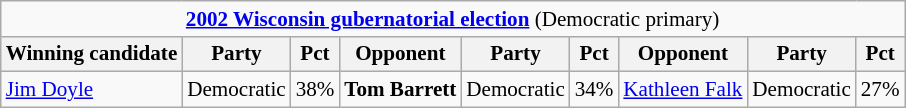<table class="wikitable" style="font-size:88%">
<tr>
<td colspan=10 style="text-align:center;"><strong><a href='#'>2002 Wisconsin gubernatorial election</a></strong> (Democratic primary)</td>
</tr>
<tr>
<th>Winning candidate</th>
<th>Party</th>
<th>Pct</th>
<th>Opponent</th>
<th>Party</th>
<th>Pct</th>
<th>Opponent</th>
<th>Party</th>
<th>Pct</th>
</tr>
<tr>
<td><a href='#'>Jim Doyle</a></td>
<td>Democratic</td>
<td>38%</td>
<td><strong>Tom Barrett</strong></td>
<td>Democratic</td>
<td>34%</td>
<td><a href='#'>Kathleen Falk</a></td>
<td>Democratic</td>
<td>27%</td>
</tr>
</table>
